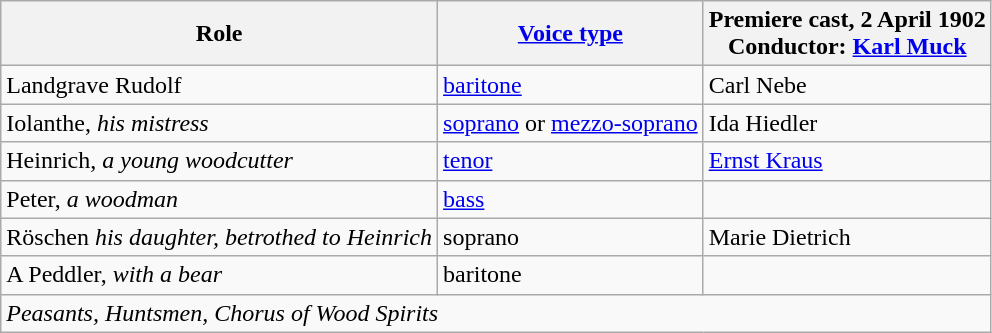<table class="wikitable">
<tr>
<th>Role</th>
<th><a href='#'>Voice type</a></th>
<th>Premiere cast, 2 April 1902<br>Conductor: <a href='#'>Karl Muck</a></th>
</tr>
<tr>
<td>Landgrave Rudolf</td>
<td><a href='#'>baritone</a></td>
<td>Carl Nebe</td>
</tr>
<tr>
<td>Iolanthe, <em>his mistress</em></td>
<td><a href='#'>soprano</a> or <a href='#'>mezzo-soprano</a></td>
<td>Ida Hiedler</td>
</tr>
<tr>
<td>Heinrich, <em>a young woodcutter</em></td>
<td><a href='#'>tenor</a></td>
<td><a href='#'>Ernst Kraus</a></td>
</tr>
<tr>
<td>Peter, <em>a woodman</em></td>
<td><a href='#'>bass</a></td>
<td></td>
</tr>
<tr>
<td>Röschen <em>his daughter, betrothed to Heinrich</em></td>
<td>soprano</td>
<td>Marie Dietrich</td>
</tr>
<tr>
<td>A Peddler, <em>with a bear</em></td>
<td>baritone</td>
<td></td>
</tr>
<tr>
<td colspan="3"><em>Peasants, Huntsmen, Chorus of Wood Spirits</em></td>
</tr>
</table>
